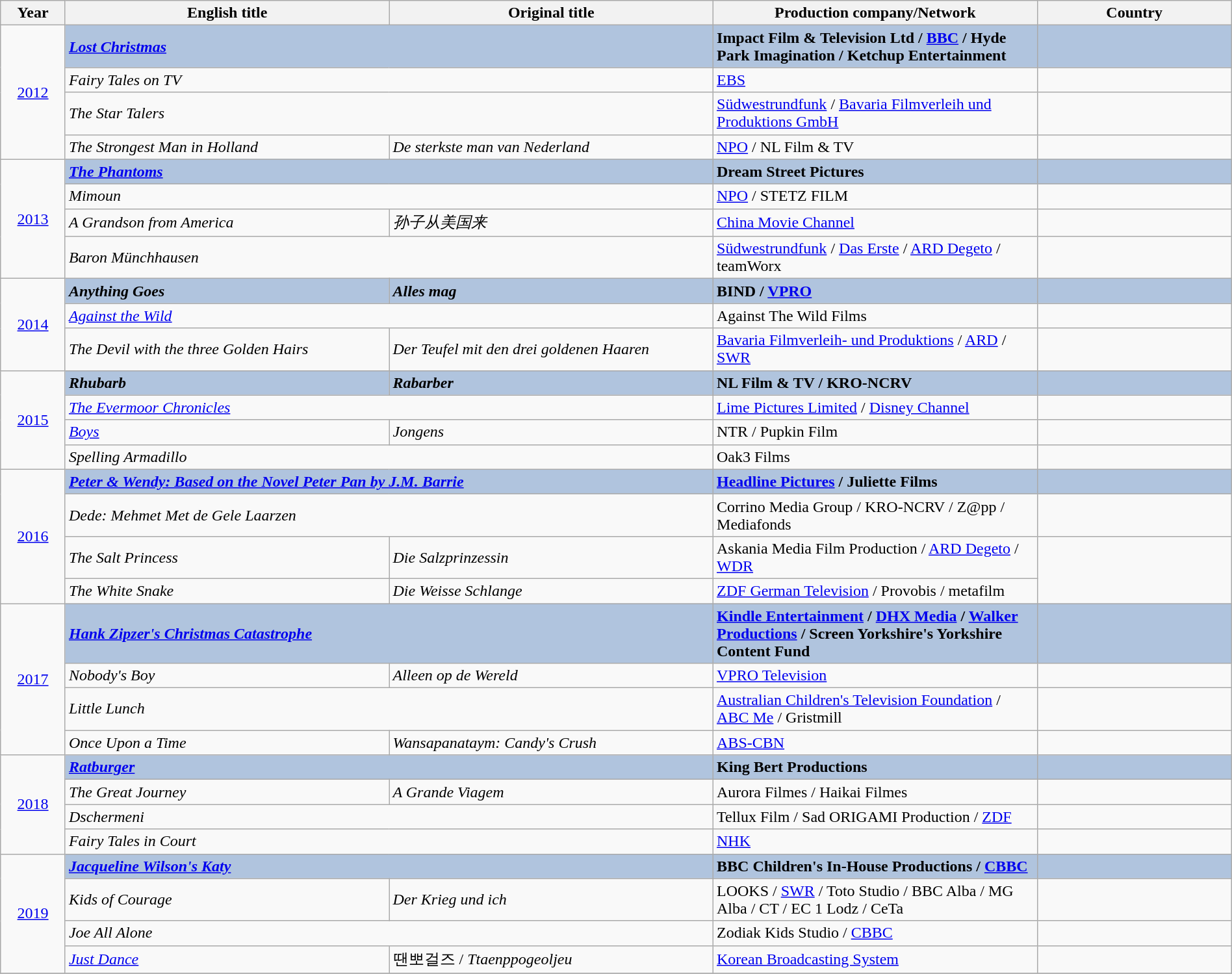<table class="wikitable" width="100%" border="1" cellpadding="5" cellspacing="0">
<tr>
<th width=5%>Year</th>
<th width=25%>English title</th>
<th width=25%>Original title</th>
<th width=25%><strong>Production company/Network</strong></th>
<th width=15%><strong>Country</strong></th>
</tr>
<tr>
<td rowspan="4" style="text-align:center;"><a href='#'>2012</a><br></td>
<td colspan="2" style="background:#B0C4DE;"><strong><em><a href='#'>Lost Christmas</a></em></strong></td>
<td style="background:#B0C4DE;"><strong>Impact Film & Television Ltd / <a href='#'>BBC</a> / Hyde Park Imagination / Ketchup Entertainment</strong></td>
<td style="background:#B0C4DE;"><strong></strong></td>
</tr>
<tr>
<td colspan="2"><em>Fairy Tales on TV</em></td>
<td><a href='#'>EBS</a></td>
<td></td>
</tr>
<tr>
<td colspan="2"><em>The Star Talers</em></td>
<td><a href='#'>Südwestrundfunk</a> / <a href='#'>Bavaria Filmverleih und Produktions GmbH</a></td>
<td></td>
</tr>
<tr>
<td><em>The Strongest Man in Holland</em></td>
<td><em>De sterkste man van Nederland</em></td>
<td><a href='#'>NPO</a> / NL Film & TV</td>
<td></td>
</tr>
<tr>
<td rowspan="4" style="text-align:center;"><a href='#'>2013</a><br></td>
<td colspan="2" style="background:#B0C4DE;"><strong><em><a href='#'>The Phantoms</a></em></strong></td>
<td style="background:#B0C4DE;"><strong>Dream Street Pictures</strong></td>
<td style="background:#B0C4DE;"><strong></strong></td>
</tr>
<tr>
<td colspan="2"><em>Mimoun</em></td>
<td><a href='#'>NPO</a> / STETZ FILM</td>
<td></td>
</tr>
<tr>
<td><em>A Grandson from America</em></td>
<td><em>孙子从美国来</em></td>
<td><a href='#'>China Movie Channel</a></td>
<td></td>
</tr>
<tr>
<td colspan="2"><em>Baron Münchhausen</em></td>
<td><a href='#'>Südwestrundfunk</a> / <a href='#'>Das Erste</a> / <a href='#'>ARD Degeto</a> / teamWorx</td>
<td></td>
</tr>
<tr>
<td rowspan="3" style="text-align:center;"><a href='#'>2014</a><br></td>
<td style="background:#B0C4DE;"><strong><em>Anything Goes</em></strong></td>
<td style="background:#B0C4DE;"><strong><em>Alles mag</em></strong></td>
<td style="background:#B0C4DE;"><strong>BIND / <a href='#'>VPRO</a></strong></td>
<td style="background:#B0C4DE;"><strong></strong></td>
</tr>
<tr>
<td colspan="2"><em><a href='#'>Against the Wild</a></em></td>
<td>Against The Wild Films</td>
<td></td>
</tr>
<tr>
<td><em>The Devil with the three Golden Hairs</em></td>
<td><em>Der Teufel mit den drei goldenen Haaren</em></td>
<td><a href='#'>Bavaria Filmverleih- und Produktions</a> / <a href='#'>ARD</a> / <a href='#'>SWR</a></td>
<td></td>
</tr>
<tr>
<td rowspan="4" style="text-align:center;"><a href='#'>2015</a><br></td>
<td style="background:#B0C4DE;"><strong><em>Rhubarb</em></strong></td>
<td style="background:#B0C4DE;"><strong><em>Rabarber</em></strong></td>
<td style="background:#B0C4DE;"><strong>NL Film & TV / KRO-NCRV</strong></td>
<td style="background:#B0C4DE;"><strong></strong></td>
</tr>
<tr>
<td colspan="2"><em><a href='#'>The Evermoor Chronicles</a></em></td>
<td><a href='#'>Lime Pictures Limited</a> / <a href='#'>Disney Channel</a></td>
<td></td>
</tr>
<tr>
<td><em><a href='#'>Boys</a></em></td>
<td><em>Jongens</em></td>
<td>NTR / Pupkin Film</td>
<td></td>
</tr>
<tr>
<td colspan="2"><em>Spelling Armadillo</em></td>
<td>Oak3 Films</td>
<td></td>
</tr>
<tr>
<td rowspan="4" style="text-align:center;"><a href='#'>2016</a><br></td>
<td colspan="2" style="background:#B0C4DE;"><strong><em><a href='#'>Peter & Wendy: Based on the Novel Peter Pan by J.M. Barrie</a></em></strong></td>
<td style="background:#B0C4DE;"><strong><a href='#'>Headline Pictures</a> / Juliette Films</strong></td>
<td style="background:#B0C4DE;"><strong></strong></td>
</tr>
<tr>
<td colspan="2"><em>Dede: Mehmet Met de Gele Laarzen</em></td>
<td>Corrino Media Group / KRO-NCRV / Z@pp / Mediafonds</td>
<td></td>
</tr>
<tr>
<td><em>The Salt Princess</em></td>
<td><em>Die Salzprinzessin</em></td>
<td>Askania Media Film Production / <a href='#'>ARD Degeto</a> / <a href='#'>WDR</a></td>
<td rowspan="2"></td>
</tr>
<tr>
<td><em>The White Snake</em></td>
<td><em>Die Weisse Schlange</em></td>
<td><a href='#'>ZDF German Television</a> / Provobis / metafilm</td>
</tr>
<tr>
<td rowspan="4" style="text-align:center;"><a href='#'>2017</a><br></td>
<td colspan="2" style="background:#B0C4DE;"><strong><em><a href='#'>Hank Zipzer's Christmas Catastrophe</a></em></strong></td>
<td style="background:#B0C4DE;"><strong><a href='#'>Kindle Entertainment</a> / <a href='#'>DHX Media</a> / <a href='#'>Walker Productions</a> / Screen Yorkshire's Yorkshire Content Fund</strong></td>
<td style="background:#B0C4DE;"><strong></strong></td>
</tr>
<tr>
<td><em>Nobody's Boy</em></td>
<td><em>Alleen op de Wereld</em></td>
<td><a href='#'>VPRO Television</a></td>
<td></td>
</tr>
<tr>
<td colspan="2"><em>Little Lunch</em></td>
<td><a href='#'>Australian Children's Television Foundation</a> / <a href='#'>ABC Me</a> / Gristmill</td>
<td></td>
</tr>
<tr>
<td><em>Once Upon a Time</em></td>
<td><em>Wansapanataym: Candy's Crush</em></td>
<td><a href='#'>ABS-CBN</a></td>
<td></td>
</tr>
<tr>
<td rowspan="4" style="text-align:center;"><a href='#'>2018</a><br></td>
<td colspan="2" style="background:#B0C4DE;"><strong><em><a href='#'>Ratburger</a></em></strong></td>
<td style="background:#B0C4DE;"><strong>King Bert Productions</strong></td>
<td style="background:#B0C4DE;"><strong></strong></td>
</tr>
<tr>
<td><em>The Great Journey</em></td>
<td><em>A Grande Viagem</em></td>
<td>Aurora Filmes / Haikai Filmes</td>
<td></td>
</tr>
<tr>
<td colspan="2"><em>Dschermeni</em></td>
<td>Tellux Film / Sad ORIGAMI Production / <a href='#'>ZDF</a></td>
<td></td>
</tr>
<tr>
<td colspan="2"><em>Fairy Tales in Court</em></td>
<td><a href='#'>NHK</a></td>
<td></td>
</tr>
<tr>
<td rowspan="4" style="text-align:center;"><a href='#'>2019</a><br></td>
<td colspan="2" style="background:#B0C4DE;"><strong><em><a href='#'>Jacqueline Wilson's Katy</a></em></strong></td>
<td style="background:#B0C4DE;"><strong>BBC Children's In-House Productions / <a href='#'>CBBC</a></strong></td>
<td style="background:#B0C4DE;"><strong></strong></td>
</tr>
<tr>
<td><em>Kids of Courage</em></td>
<td><em>Der Krieg und ich</em></td>
<td>LOOKS / <a href='#'>SWR</a> / Toto Studio / BBC Alba / MG Alba / CT / EC 1 Lodz / CeTa</td>
<td></td>
</tr>
<tr>
<td colspan="2"><em>Joe All Alone</em></td>
<td>Zodiak Kids Studio / <a href='#'>CBBC</a></td>
<td></td>
</tr>
<tr>
<td><em><a href='#'>Just Dance</a></em></td>
<td>땐뽀걸즈 / <em>Ttaenppogeoljeu</em></td>
<td><a href='#'>Korean Broadcasting System</a></td>
<td></td>
</tr>
<tr>
</tr>
</table>
